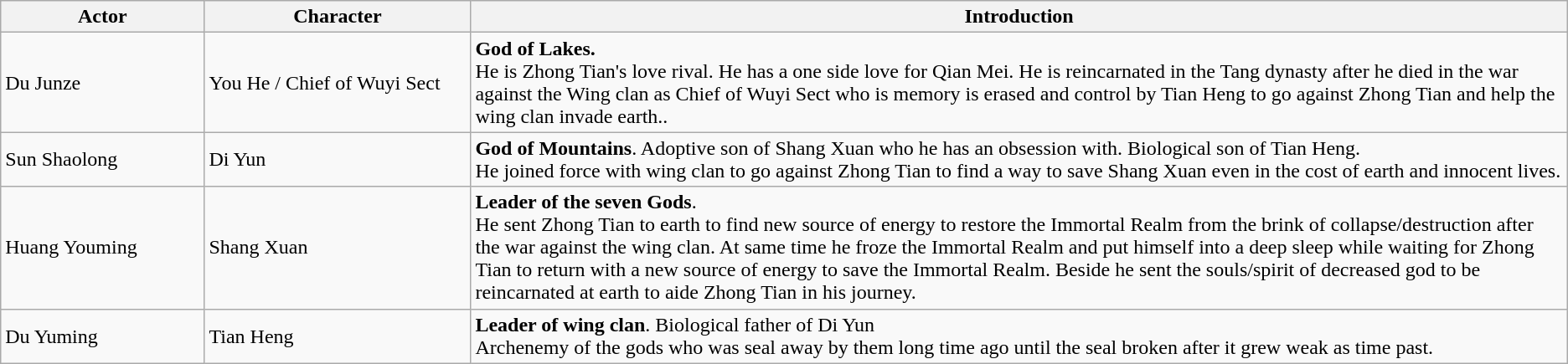<table class="wikitable">
<tr>
<th style="width:13%">Actor</th>
<th style="width:17%">Character</th>
<th>Introduction</th>
</tr>
<tr>
<td>Du Junze</td>
<td>You He / Chief of Wuyi Sect</td>
<td><strong>God of Lakes.</strong>  <br>  He is Zhong Tian's love rival. He has a one side love for Qian Mei. He is reincarnated in the Tang dynasty after he died in the war against the Wing clan as Chief of Wuyi Sect who is memory is erased and control by Tian Heng to go against Zhong Tian and help the wing clan invade earth..</td>
</tr>
<tr>
<td>Sun Shaolong</td>
<td>Di Yun</td>
<td><strong>God of Mountains</strong>. Adoptive son of Shang Xuan who he has an obsession with. Biological son of Tian Heng.   <br> He joined force with wing clan to go against Zhong Tian to find a way to save Shang Xuan even in the cost of earth and innocent lives.</td>
</tr>
<tr>
<td>Huang Youming</td>
<td>Shang Xuan</td>
<td><strong>Leader of the seven Gods</strong>.  <br> He sent Zhong Tian to earth to find new source of energy to restore the Immortal Realm from the brink of collapse/destruction after the war against the wing clan. At same time he froze the Immortal Realm and put himself into a deep sleep while waiting for Zhong Tian to return with a new source of energy to save the Immortal Realm. Beside he sent the souls/spirit of decreased god to be reincarnated at earth to aide Zhong Tian in his journey.</td>
</tr>
<tr>
<td>Du Yuming</td>
<td>Tian Heng</td>
<td><strong>Leader of wing clan</strong>. Biological father of Di Yun  <br>  Archenemy of the gods who was seal away by them long time ago until the seal broken after it grew weak as time past.</td>
</tr>
</table>
